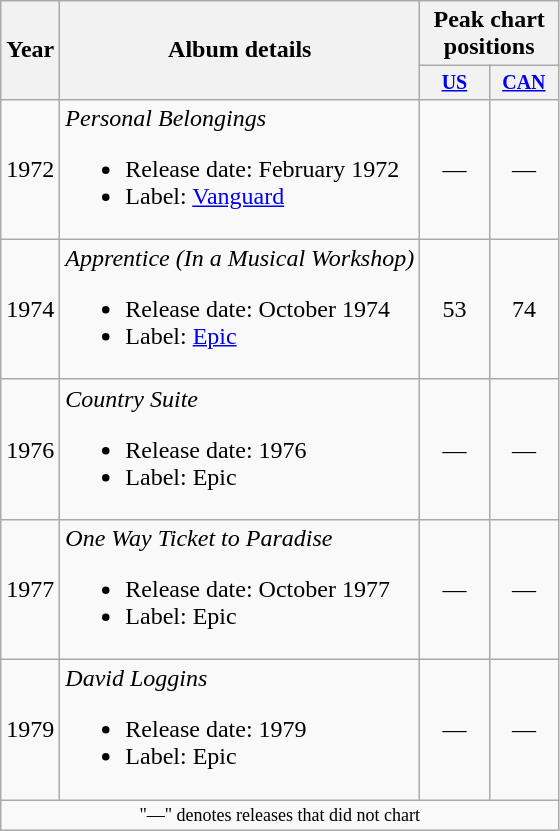<table class="wikitable" style="text-align:center;">
<tr>
<th rowspan="2">Year</th>
<th rowspan="2">Album details</th>
<th colspan="2">Peak chart positions</th>
</tr>
<tr style="font-size:smaller;">
<th width="40"><a href='#'>US</a></th>
<th width="40"><a href='#'>CAN</a></th>
</tr>
<tr>
<td>1972</td>
<td align="left"><em>Personal Belongings</em><br><ul><li>Release date: February 1972</li><li>Label: <a href='#'>Vanguard</a></li></ul></td>
<td>—</td>
<td>—</td>
</tr>
<tr>
<td>1974</td>
<td align="left"><em>Apprentice (In a Musical Workshop)</em><br><ul><li>Release date: October 1974</li><li>Label: <a href='#'>Epic</a></li></ul></td>
<td>53</td>
<td>74</td>
</tr>
<tr>
<td>1976</td>
<td align="left"><em>Country Suite</em><br><ul><li>Release date: 1976</li><li>Label: Epic</li></ul></td>
<td>—</td>
<td>—</td>
</tr>
<tr>
<td>1977</td>
<td align="left"><em>One Way Ticket to Paradise</em><br><ul><li>Release date: October 1977</li><li>Label: Epic</li></ul></td>
<td>—</td>
<td>—</td>
</tr>
<tr>
<td>1979</td>
<td align="left"><em>David Loggins</em><br><ul><li>Release date: 1979</li><li>Label: Epic</li></ul></td>
<td>—</td>
<td>—</td>
</tr>
<tr>
<td colspan="5" style="font-size:9pt">"—" denotes releases that did not chart</td>
</tr>
</table>
